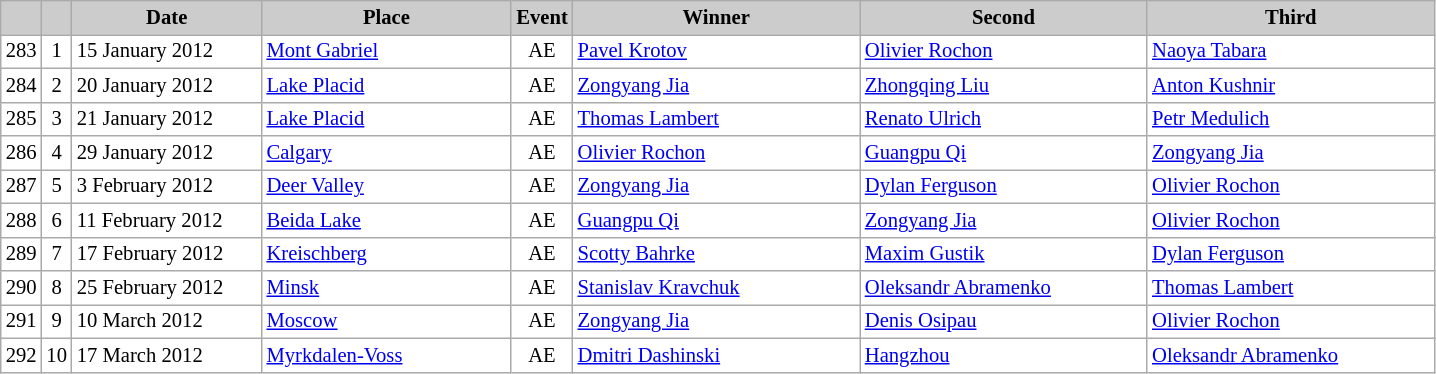<table class="wikitable plainrowheaders" style="background:#fff; font-size:86%; line-height:16px; border:grey solid 1px; border-collapse:collapse;">
<tr style="background:#ccc; text-align:center;">
<th scope="col" style="background:#ccc; width=20 px;"></th>
<th scope="col" style="background:#ccc; width=30 px;"></th>
<th scope="col" style="background:#ccc; width:120px;">Date</th>
<th scope="col" style="background:#ccc; width:160px;">Place</th>
<th scope="col" style="background:#ccc; width:15px;">Event</th>
<th scope="col" style="background:#ccc; width:185px;">Winner</th>
<th scope="col" style="background:#ccc; width:185px;">Second</th>
<th scope="col" style="background:#ccc; width:185px;">Third</th>
</tr>
<tr>
<td align=center>283</td>
<td align=center>1</td>
<td>15 January 2012</td>
<td> <a href='#'>Mont Gabriel</a></td>
<td align=center>AE</td>
<td> <a href='#'>Pavel Krotov</a></td>
<td> <a href='#'>Olivier Rochon</a></td>
<td> <a href='#'>Naoya Tabara</a></td>
</tr>
<tr>
<td align=center>284</td>
<td align=center>2</td>
<td>20 January 2012</td>
<td> <a href='#'>Lake Placid</a></td>
<td align=center>AE</td>
<td> <a href='#'>Zongyang Jia</a></td>
<td> <a href='#'>Zhongqing Liu</a></td>
<td> <a href='#'>Anton Kushnir</a></td>
</tr>
<tr>
<td align=center>285</td>
<td align=center>3</td>
<td>21 January 2012</td>
<td> <a href='#'>Lake Placid</a></td>
<td align=center>AE</td>
<td> <a href='#'>Thomas Lambert</a></td>
<td> <a href='#'>Renato Ulrich</a></td>
<td> <a href='#'>Petr Medulich</a></td>
</tr>
<tr>
<td align=center>286</td>
<td align=center>4</td>
<td>29 January 2012</td>
<td> <a href='#'>Calgary</a></td>
<td align=center>AE</td>
<td> <a href='#'>Olivier Rochon</a></td>
<td> <a href='#'>Guangpu Qi</a></td>
<td> <a href='#'>Zongyang Jia</a></td>
</tr>
<tr>
<td align=center>287</td>
<td align=center>5</td>
<td>3 February 2012</td>
<td> <a href='#'>Deer Valley</a></td>
<td align=center>AE</td>
<td> <a href='#'>Zongyang Jia</a></td>
<td> <a href='#'>Dylan Ferguson</a></td>
<td> <a href='#'>Olivier Rochon</a></td>
</tr>
<tr>
<td align=center>288</td>
<td align=center>6</td>
<td>11 February 2012</td>
<td> <a href='#'>Beida Lake</a></td>
<td align=center>AE</td>
<td> <a href='#'>Guangpu Qi</a></td>
<td> <a href='#'>Zongyang Jia</a></td>
<td> <a href='#'>Olivier Rochon</a></td>
</tr>
<tr>
<td align=center>289</td>
<td align=center>7</td>
<td>17 February 2012</td>
<td> <a href='#'>Kreischberg</a></td>
<td align=center>AE</td>
<td> <a href='#'>Scotty Bahrke</a></td>
<td> <a href='#'>Maxim Gustik</a></td>
<td> <a href='#'>Dylan Ferguson</a></td>
</tr>
<tr>
<td align=center>290</td>
<td align=center>8</td>
<td>25 February 2012</td>
<td> <a href='#'>Minsk</a></td>
<td align=center>AE</td>
<td> <a href='#'>Stanislav Kravchuk</a></td>
<td> <a href='#'>Oleksandr Abramenko</a></td>
<td> <a href='#'>Thomas Lambert</a></td>
</tr>
<tr>
<td align=center>291</td>
<td align=center>9</td>
<td>10 March 2012</td>
<td> <a href='#'>Moscow</a></td>
<td align=center>AE</td>
<td> <a href='#'>Zongyang Jia</a></td>
<td> <a href='#'>Denis Osipau</a></td>
<td> <a href='#'>Olivier Rochon</a></td>
</tr>
<tr>
<td align=center>292</td>
<td align=center>10</td>
<td>17 March 2012</td>
<td> <a href='#'>Myrkdalen-Voss</a></td>
<td align=center>AE</td>
<td> <a href='#'>Dmitri Dashinski</a></td>
<td> <a href='#'>Hangzhou</a></td>
<td> <a href='#'>Oleksandr Abramenko</a></td>
</tr>
</table>
